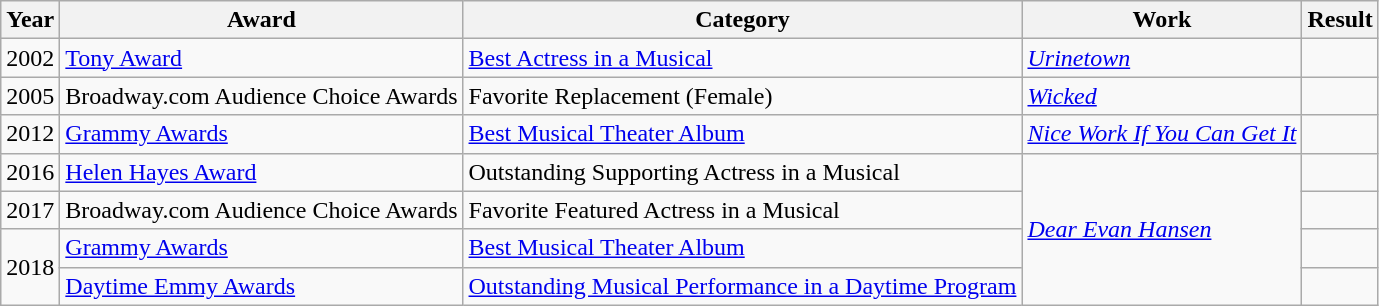<table class="wikitable">
<tr>
<th>Year</th>
<th>Award</th>
<th>Category</th>
<th>Work</th>
<th>Result</th>
</tr>
<tr>
<td>2002</td>
<td><a href='#'>Tony Award</a></td>
<td><a href='#'>Best Actress in a Musical</a></td>
<td><em><a href='#'>Urinetown</a></em></td>
<td></td>
</tr>
<tr>
<td>2005</td>
<td>Broadway.com Audience Choice Awards</td>
<td>Favorite Replacement (Female)</td>
<td><em><a href='#'>Wicked</a></em></td>
<td></td>
</tr>
<tr>
<td>2012</td>
<td><a href='#'>Grammy Awards</a></td>
<td><a href='#'>Best Musical Theater Album</a></td>
<td><em><a href='#'>Nice Work If You Can Get It</a></em></td>
<td></td>
</tr>
<tr>
<td>2016</td>
<td><a href='#'>Helen Hayes Award</a></td>
<td>Outstanding Supporting Actress in a Musical</td>
<td rowspan="4"><em><a href='#'>Dear Evan Hansen</a></em></td>
<td></td>
</tr>
<tr>
<td>2017</td>
<td>Broadway.com Audience Choice Awards</td>
<td>Favorite Featured Actress in a Musical</td>
<td></td>
</tr>
<tr>
<td rowspan="4">2018</td>
<td><a href='#'>Grammy Awards</a></td>
<td><a href='#'>Best Musical Theater Album</a></td>
<td></td>
</tr>
<tr>
<td><a href='#'>Daytime Emmy Awards</a></td>
<td><a href='#'>Outstanding Musical Performance in a Daytime Program</a></td>
<td></td>
</tr>
</table>
